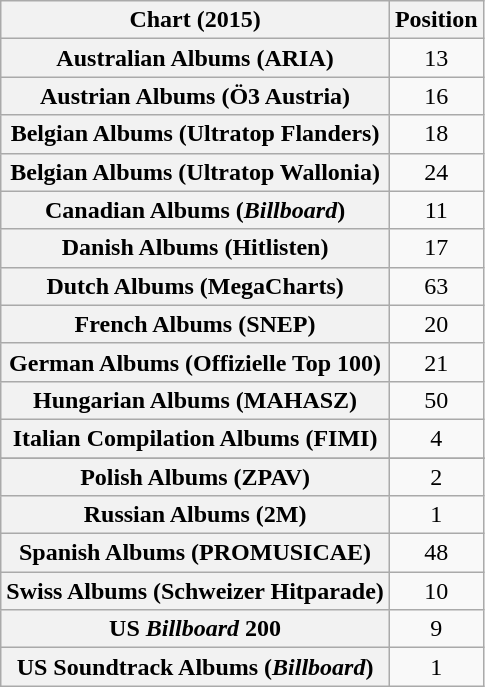<table class="wikitable sortable plainrowheaders" style="text-align:center">
<tr>
<th scope="col">Chart (2015)</th>
<th scope="col">Position</th>
</tr>
<tr>
<th scope="row">Australian Albums (ARIA)</th>
<td>13</td>
</tr>
<tr>
<th scope="row">Austrian Albums (Ö3 Austria)</th>
<td>16</td>
</tr>
<tr>
<th scope="row">Belgian Albums (Ultratop Flanders)</th>
<td>18</td>
</tr>
<tr>
<th scope="row">Belgian Albums (Ultratop Wallonia)</th>
<td>24</td>
</tr>
<tr>
<th scope="row">Canadian Albums (<em>Billboard</em>)</th>
<td>11</td>
</tr>
<tr>
<th scope="row">Danish Albums (Hitlisten)</th>
<td>17</td>
</tr>
<tr>
<th scope="row">Dutch Albums (MegaCharts)</th>
<td>63</td>
</tr>
<tr>
<th scope="row">French Albums (SNEP)</th>
<td>20</td>
</tr>
<tr>
<th scope="row">German Albums (Offizielle Top 100)</th>
<td>21</td>
</tr>
<tr>
<th scope="row">Hungarian Albums (MAHASZ)</th>
<td>50</td>
</tr>
<tr>
<th scope="row">Italian Compilation Albums (FIMI)</th>
<td>4</td>
</tr>
<tr>
</tr>
<tr>
<th scope="row">Polish Albums (ZPAV)</th>
<td>2</td>
</tr>
<tr>
<th scope="row">Russian Albums (2M)</th>
<td>1</td>
</tr>
<tr>
<th scope="row">Spanish Albums (PROMUSICAE)</th>
<td>48</td>
</tr>
<tr>
<th scope="row">Swiss Albums (Schweizer Hitparade)</th>
<td>10</td>
</tr>
<tr>
<th scope="row">US <em>Billboard</em> 200</th>
<td>9</td>
</tr>
<tr>
<th scope="row">US Soundtrack Albums (<em>Billboard</em>)</th>
<td>1</td>
</tr>
</table>
